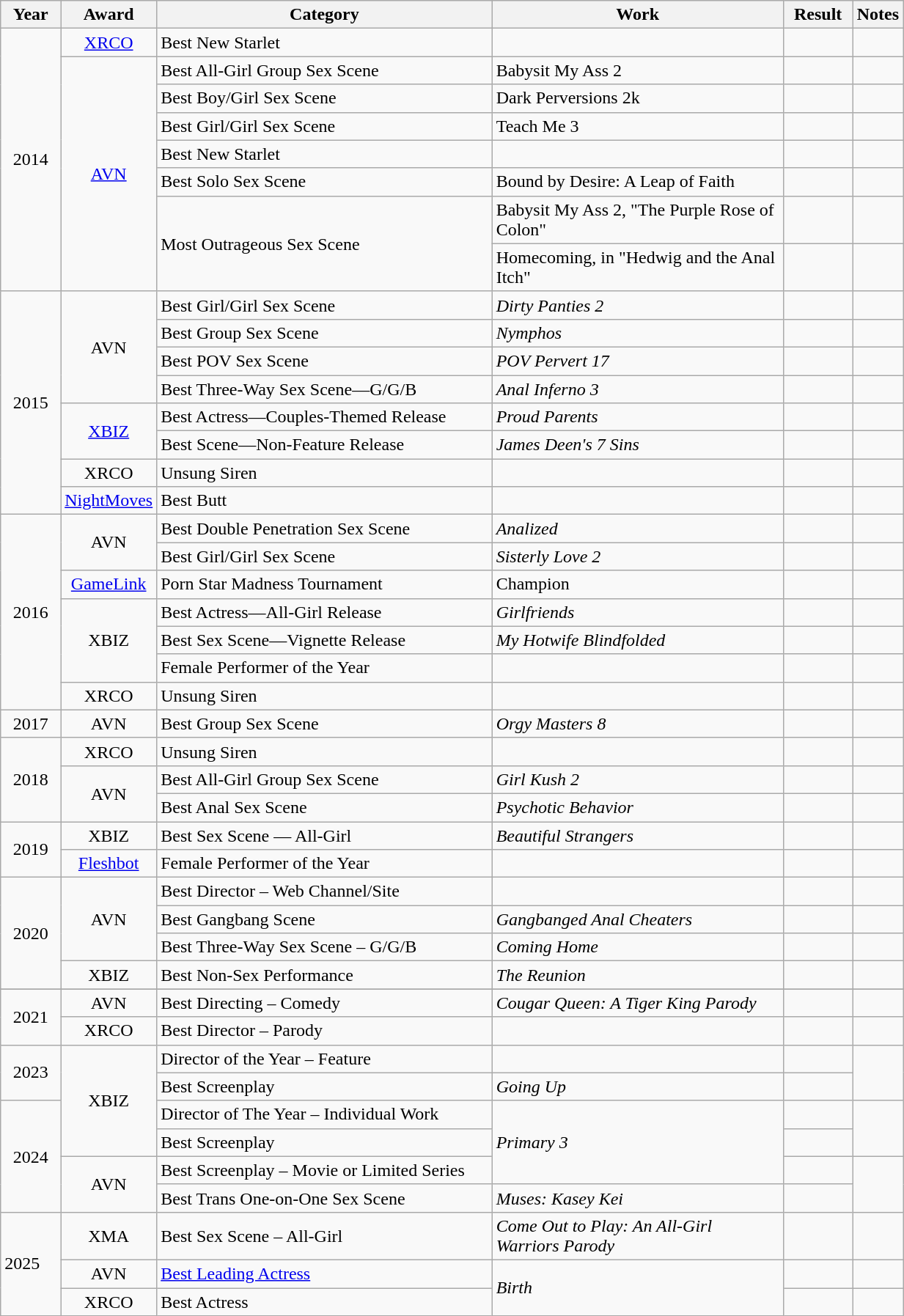<table class="wikitable" width="65%">
<tr>
<th width="7%">Year</th>
<th width="7%">Award</th>
<th width="42%">Category</th>
<th width="36%">Work</th>
<th width="8%">Result</th>
<th width="8%">Notes</th>
</tr>
<tr>
<td rowspan=8 align=center>2014</td>
<td align=center><a href='#'>XRCO</a></td>
<td>Best New Starlet</td>
<td></td>
<td></td>
<td></td>
</tr>
<tr>
<td rowspan=7 align=center><a href='#'>AVN</a></td>
<td>Best All-Girl Group Sex Scene</td>
<td>Babysit My Ass 2 </td>
<td></td>
<td></td>
</tr>
<tr>
<td>Best Boy/Girl Sex Scene</td>
<td>Dark Perversions 2k </td>
<td></td>
<td></td>
</tr>
<tr>
<td>Best Girl/Girl Sex Scene</td>
<td>Teach Me 3 </td>
<td></td>
<td></td>
</tr>
<tr>
<td>Best New Starlet</td>
<td></td>
<td></td>
<td></td>
</tr>
<tr>
<td>Best Solo Sex Scene</td>
<td>Bound by Desire: A Leap of Faith</td>
<td></td>
<td></td>
</tr>
<tr>
<td rowspan=2>Most Outrageous Sex Scene</td>
<td>Babysit My Ass 2, "The Purple Rose of Colon" </td>
<td></td>
<td></td>
</tr>
<tr>
<td>Homecoming, in "Hedwig and the Anal Itch" </td>
<td></td>
<td></td>
</tr>
<tr>
<td rowspan=8 align=center>2015</td>
<td rowspan=4 align=center>AVN</td>
<td>Best Girl/Girl Sex Scene</td>
<td><em>Dirty Panties 2</em> </td>
<td></td>
<td></td>
</tr>
<tr>
<td>Best Group Sex Scene</td>
<td><em>Nymphos</em> </td>
<td></td>
<td></td>
</tr>
<tr>
<td>Best POV Sex Scene</td>
<td><em>POV Pervert 17</em> </td>
<td></td>
<td></td>
</tr>
<tr>
<td>Best Three-Way Sex Scene—G/G/B</td>
<td><em>Anal Inferno 3</em> </td>
<td></td>
<td></td>
</tr>
<tr>
<td rowspan=2 align=center><a href='#'>XBIZ</a></td>
<td>Best Actress—Couples-Themed Release</td>
<td><em>Proud Parents</em></td>
<td></td>
<td></td>
</tr>
<tr>
<td>Best Scene—Non-Feature Release</td>
<td><em>James Deen's 7 Sins</em> </td>
<td></td>
<td></td>
</tr>
<tr>
<td align=center>XRCO</td>
<td>Unsung Siren</td>
<td></td>
<td></td>
<td></td>
</tr>
<tr>
<td align=center><a href='#'>NightMoves</a></td>
<td>Best Butt</td>
<td></td>
<td></td>
<td></td>
</tr>
<tr>
<td rowspan=7 align=center>2016</td>
<td rowspan=2 align=center>AVN</td>
<td>Best Double Penetration Sex Scene</td>
<td><em>Analized</em> </td>
<td></td>
<td></td>
</tr>
<tr>
<td>Best Girl/Girl Sex Scene</td>
<td><em>Sisterly Love 2</em> </td>
<td></td>
<td></td>
</tr>
<tr>
<td align=center><a href='#'>GameLink</a></td>
<td>Porn Star Madness Tournament</td>
<td>Champion</td>
<td></td>
<td></td>
</tr>
<tr>
<td rowspan=3 align=center>XBIZ</td>
<td>Best Actress—All-Girl Release</td>
<td><em>Girlfriends</em></td>
<td></td>
<td></td>
</tr>
<tr>
<td>Best Sex Scene—Vignette Release</td>
<td><em>My Hotwife Blindfolded</em> </td>
<td></td>
<td></td>
</tr>
<tr>
<td>Female Performer of the Year</td>
<td></td>
<td></td>
<td></td>
</tr>
<tr>
<td align=center>XRCO</td>
<td>Unsung Siren</td>
<td></td>
<td></td>
<td></td>
</tr>
<tr>
<td align=center>2017</td>
<td align=center>AVN</td>
<td>Best Group Sex Scene</td>
<td><em>Orgy Masters 8</em> </td>
<td></td>
<td></td>
</tr>
<tr>
<td rowspan=3 align=center>2018</td>
<td align=center>XRCO</td>
<td>Unsung Siren</td>
<td></td>
<td></td>
<td></td>
</tr>
<tr>
<td rowspan=2 align=center>AVN</td>
<td>Best All-Girl Group Sex Scene</td>
<td><em>Girl Kush 2</em></td>
<td></td>
<td></td>
</tr>
<tr>
<td>Best Anal Sex Scene</td>
<td><em>Psychotic Behavior</em></td>
<td></td>
<td></td>
</tr>
<tr>
<td rowspan=2 align=center>2019</td>
<td align=center>XBIZ</td>
<td>Best Sex Scene — All-Girl</td>
<td><em>Beautiful Strangers</em></td>
<td></td>
<td></td>
</tr>
<tr>
<td align=center><a href='#'>Fleshbot</a></td>
<td>Female Performer of the Year</td>
<td></td>
<td></td>
<td></td>
</tr>
<tr>
<td rowspan=4 align=center>2020</td>
<td rowspan=3 align=center>AVN</td>
<td>Best Director – Web Channel/Site</td>
<td></td>
<td></td>
<td></td>
</tr>
<tr>
<td>Best Gangbang Scene</td>
<td><em>Gangbanged Anal Cheaters</em></td>
<td></td>
<td></td>
</tr>
<tr>
<td>Best Three-Way Sex Scene – G/G/B</td>
<td><em>Coming Home</em></td>
<td></td>
<td></td>
</tr>
<tr>
<td align=center>XBIZ</td>
<td>Best Non-Sex Performance</td>
<td><em>The Reunion</em></td>
<td></td>
<td></td>
</tr>
<tr>
</tr>
<tr>
<td rowspan=2 align=center>2021</td>
<td align=center>AVN</td>
<td>Best Directing – Comedy</td>
<td><em>Cougar Queen: A Tiger King Parody</em></td>
<td></td>
<td></td>
</tr>
<tr>
<td align=center>XRCO</td>
<td>Best Director – Parody</td>
<td></td>
<td></td>
<td></td>
</tr>
<tr>
<td rowspan=2 align=center>2023</td>
<td rowspan=4 align=center>XBIZ</td>
<td>Director of the Year – Feature</td>
<td></td>
<td></td>
<td rowspan=2></td>
</tr>
<tr>
<td>Best Screenplay</td>
<td><em>Going Up</em></td>
<td></td>
</tr>
<tr>
<td rowspan=4 align=center>2024</td>
<td>Director of The Year – Individual Work</td>
<td rowspan=3><em>Primary 3</em></td>
<td></td>
<td rowspan=2></td>
</tr>
<tr>
<td>Best Screenplay</td>
<td></td>
</tr>
<tr>
<td rowspan=2 align=center>AVN</td>
<td>Best Screenplay – Movie or Limited Series</td>
<td></td>
<td rowspan=2></td>
</tr>
<tr>
<td>Best Trans One-on-One Sex Scene</td>
<td><em>Muses: Kasey Kei</em></td>
<td></td>
</tr>
<tr>
<td rowspan=3>2025</td>
<td align=center>XMA</td>
<td>Best Sex Scene – All-Girl</td>
<td><em>Come Out to Play: An All-Girl Warriors Parody</em></td>
<td></td>
<td></td>
</tr>
<tr>
<td align=center>AVN</td>
<td><a href='#'>Best Leading Actress</a></td>
<td rowspan=2><em>Birth</em></td>
<td></td>
<td></td>
</tr>
<tr>
<td align=center>XRCO</td>
<td>Best Actress</td>
<td></td>
<td></td>
</tr>
</table>
